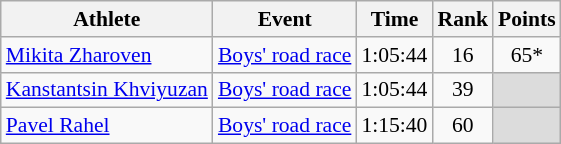<table class="wikitable" border="1" style="font-size:90%">
<tr>
<th>Athlete</th>
<th>Event</th>
<th>Time</th>
<th>Rank</th>
<th>Points</th>
</tr>
<tr>
<td><a href='#'>Mikita Zharoven</a></td>
<td><a href='#'>Boys' road race</a></td>
<td align=center>1:05:44</td>
<td align=center>16</td>
<td align=center>65*</td>
</tr>
<tr>
<td><a href='#'>Kanstantsin Khviyuzan</a></td>
<td><a href='#'>Boys' road race</a></td>
<td align=center>1:05:44</td>
<td align=center>39</td>
<td bgcolor=#DCDCDC></td>
</tr>
<tr>
<td><a href='#'>Pavel Rahel</a></td>
<td><a href='#'>Boys' road race</a></td>
<td align=center>1:15:40</td>
<td align=center>60</td>
<td bgcolor=#DCDCDC></td>
</tr>
</table>
